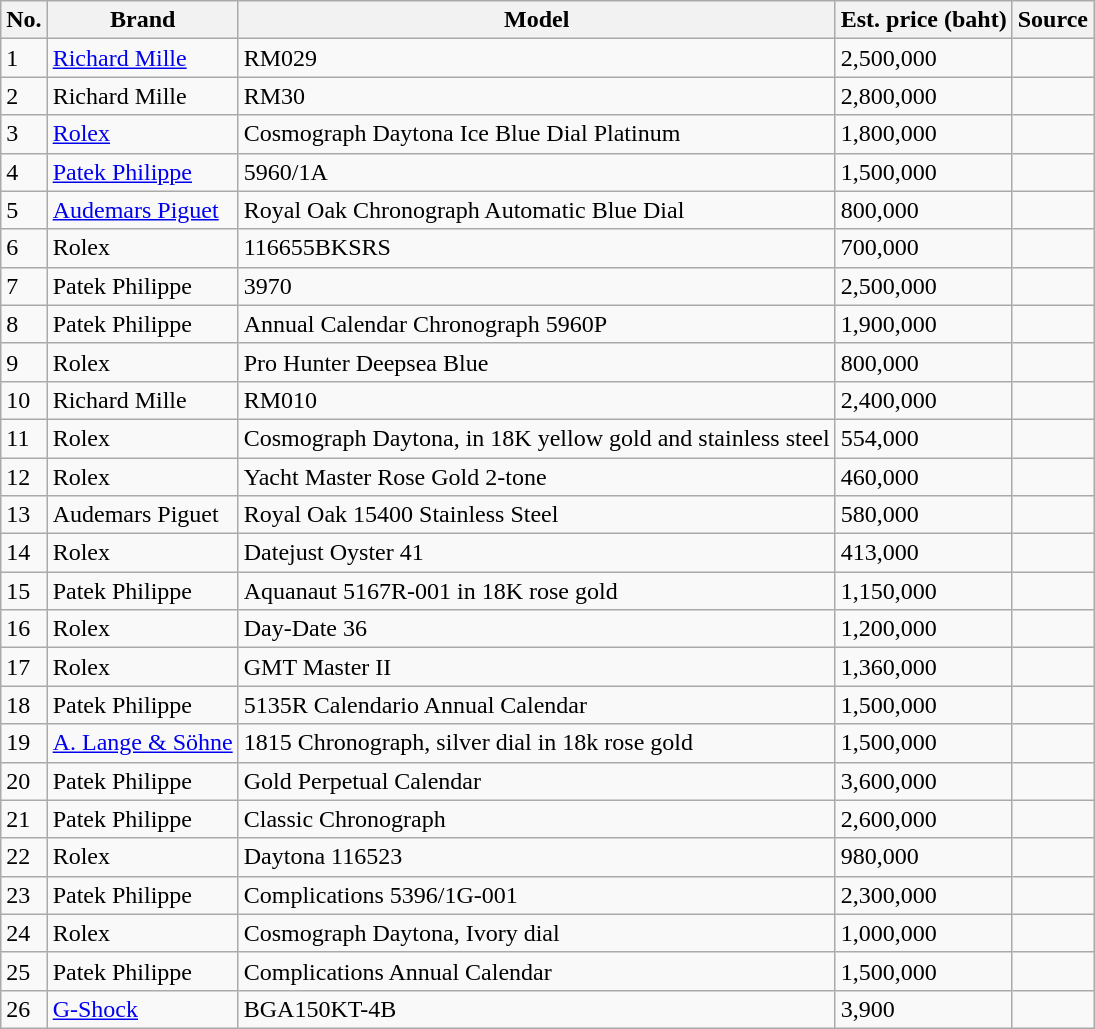<table class="wikitable sortable">
<tr>
<th>No.</th>
<th>Brand</th>
<th>Model</th>
<th>Est. price (baht)</th>
<th>Source</th>
</tr>
<tr>
<td>1</td>
<td><a href='#'>Richard Mille</a></td>
<td>RM029</td>
<td>2,500,000</td>
<td></td>
</tr>
<tr>
<td>2</td>
<td>Richard Mille</td>
<td>RM30</td>
<td>2,800,000</td>
<td></td>
</tr>
<tr>
<td>3</td>
<td><a href='#'>Rolex</a></td>
<td>Cosmograph Daytona Ice Blue Dial Platinum</td>
<td>1,800,000</td>
<td></td>
</tr>
<tr>
<td>4</td>
<td><a href='#'>Patek Philippe</a></td>
<td>5960/1A</td>
<td>1,500,000</td>
<td></td>
</tr>
<tr>
<td>5</td>
<td><a href='#'>Audemars Piguet</a></td>
<td>Royal Oak Chronograph Automatic Blue Dial</td>
<td>800,000</td>
<td></td>
</tr>
<tr>
<td>6</td>
<td>Rolex</td>
<td>116655BKSRS</td>
<td>700,000</td>
<td></td>
</tr>
<tr>
<td>7</td>
<td>Patek Philippe</td>
<td>3970</td>
<td>2,500,000</td>
<td></td>
</tr>
<tr>
<td>8</td>
<td>Patek Philippe</td>
<td>Annual Calendar Chronograph 5960P</td>
<td>1,900,000</td>
<td></td>
</tr>
<tr>
<td>9</td>
<td>Rolex</td>
<td>Pro Hunter Deepsea Blue</td>
<td>800,000</td>
<td></td>
</tr>
<tr>
<td>10</td>
<td>Richard Mille</td>
<td>RM010</td>
<td>2,400,000</td>
<td></td>
</tr>
<tr>
<td>11</td>
<td>Rolex</td>
<td>Cosmograph Daytona, in 18K yellow gold and stainless steel</td>
<td>554,000</td>
<td></td>
</tr>
<tr>
<td>12</td>
<td>Rolex</td>
<td>Yacht Master Rose Gold 2-tone</td>
<td>460,000</td>
<td></td>
</tr>
<tr>
<td>13</td>
<td>Audemars Piguet</td>
<td>Royal Oak 15400 Stainless Steel</td>
<td>580,000</td>
<td></td>
</tr>
<tr>
<td>14</td>
<td>Rolex</td>
<td>Datejust Oyster 41</td>
<td>413,000</td>
<td></td>
</tr>
<tr>
<td>15</td>
<td>Patek Philippe</td>
<td>Aquanaut 5167R-001 in 18K rose gold</td>
<td>1,150,000</td>
<td></td>
</tr>
<tr>
<td>16</td>
<td>Rolex</td>
<td>Day-Date 36</td>
<td>1,200,000</td>
<td></td>
</tr>
<tr>
<td>17</td>
<td>Rolex</td>
<td>GMT Master II</td>
<td>1,360,000</td>
<td></td>
</tr>
<tr>
<td>18</td>
<td>Patek Philippe</td>
<td>5135R Calendario Annual Calendar</td>
<td>1,500,000</td>
<td></td>
</tr>
<tr>
<td>19</td>
<td><a href='#'>A. Lange & Söhne</a></td>
<td>1815 Chronograph, silver dial in 18k rose gold</td>
<td>1,500,000</td>
<td></td>
</tr>
<tr>
<td>20</td>
<td>Patek Philippe</td>
<td>Gold Perpetual Calendar</td>
<td>3,600,000</td>
<td></td>
</tr>
<tr>
<td>21</td>
<td>Patek Philippe</td>
<td>Classic Chronograph</td>
<td>2,600,000</td>
<td></td>
</tr>
<tr>
<td>22</td>
<td>Rolex</td>
<td>Daytona 116523</td>
<td>980,000</td>
<td></td>
</tr>
<tr>
<td>23</td>
<td>Patek Philippe</td>
<td>Complications 5396/1G-001</td>
<td>2,300,000</td>
<td></td>
</tr>
<tr>
<td>24</td>
<td>Rolex</td>
<td>Cosmograph Daytona, Ivory dial</td>
<td>1,000,000</td>
<td></td>
</tr>
<tr>
<td>25</td>
<td>Patek Philippe</td>
<td>Complications Annual Calendar</td>
<td>1,500,000</td>
<td></td>
</tr>
<tr>
<td>26</td>
<td><a href='#'>G-Shock</a></td>
<td>BGA150KT-4B</td>
<td>3,900</td>
<td></td>
</tr>
</table>
